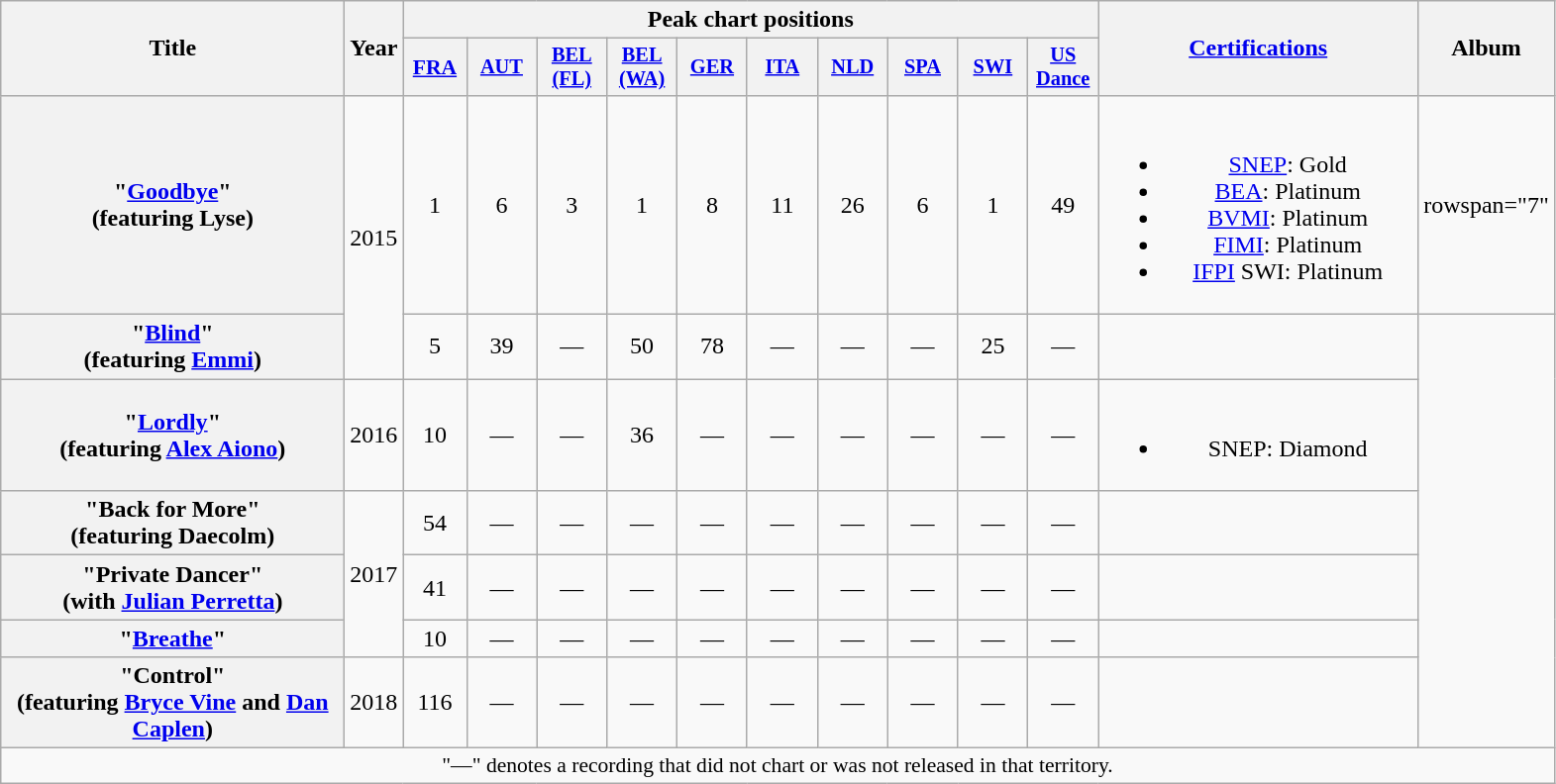<table class="wikitable plainrowheaders" style="text-align:center;">
<tr>
<th scope="col" rowspan="2" style="width:14em;">Title</th>
<th scope="col" rowspan="2" style="width:1em;">Year</th>
<th colspan="10" scope="col">Peak chart positions</th>
<th scope="col" rowspan="2" style="width:13em;"><a href='#'>Certifications</a></th>
<th scope="col" rowspan="2">Album</th>
</tr>
<tr>
<th scope="col" style="width:2.5em;font-size:90%;"><a href='#'>FRA</a><br></th>
<th scope="col" style="width:3em;font-size:85%;"><a href='#'>AUT</a><br></th>
<th scope="col" style="width:3em;font-size:85%;"><a href='#'>BEL<br>(FL)</a><br></th>
<th scope="col" style="width:3em;font-size:85%;"><a href='#'>BEL<br>(WA)</a><br></th>
<th scope="col" style="width:3em;font-size:85%;"><a href='#'>GER</a><br></th>
<th scope="col" style="width:3em;font-size:85%;"><a href='#'>ITA</a><br></th>
<th scope="col" style="width:3em;font-size:85%;"><a href='#'>NLD</a><br></th>
<th scope="col" style="width:3em;font-size:85%;"><a href='#'>SPA</a></th>
<th scope="col" style="width:3em;font-size:85%;"><a href='#'>SWI</a><br></th>
<th scope="col" style="width:3em;font-size:85%;"><a href='#'>US<br>Dance</a></th>
</tr>
<tr>
<th scope="row">"<a href='#'>Goodbye</a>"<br><span>(featuring Lyse)</span></th>
<td rowspan="2">2015</td>
<td>1</td>
<td>6</td>
<td>3</td>
<td>1</td>
<td>8</td>
<td>11</td>
<td>26</td>
<td>6</td>
<td>1</td>
<td>49</td>
<td><br><ul><li><a href='#'>SNEP</a>: Gold</li><li><a href='#'>BEA</a>: Platinum</li><li><a href='#'>BVMI</a>: Platinum</li><li><a href='#'>FIMI</a>: Platinum</li><li><a href='#'>IFPI</a> SWI: Platinum</li></ul></td>
<td>rowspan="7" </td>
</tr>
<tr>
<th scope="row">"<a href='#'>Blind</a>"<br><span>(featuring <a href='#'>Emmi</a>)</span></th>
<td>5</td>
<td>39</td>
<td>—</td>
<td>50</td>
<td>78</td>
<td>—</td>
<td>—</td>
<td>—</td>
<td>25</td>
<td>—</td>
<td></td>
</tr>
<tr>
<th scope="row">"<a href='#'>Lordly</a>"<br><span>(featuring <a href='#'>Alex Aiono</a>)</span></th>
<td>2016</td>
<td>10</td>
<td>—</td>
<td>—</td>
<td>36</td>
<td>—</td>
<td>—</td>
<td>—</td>
<td>—</td>
<td>—</td>
<td>—</td>
<td><br><ul><li>SNEP: Diamond</li></ul></td>
</tr>
<tr>
<th scope="row">"Back for More"<br><span>(featuring Daecolm)</span></th>
<td rowspan="3">2017</td>
<td>54</td>
<td>—</td>
<td>—</td>
<td>—</td>
<td>—</td>
<td>—</td>
<td>—</td>
<td>—</td>
<td>—</td>
<td>—</td>
<td></td>
</tr>
<tr>
<th scope="row">"Private Dancer"<br><span>(with <a href='#'>Julian Perretta</a>)</span></th>
<td>41</td>
<td>—</td>
<td>—</td>
<td>—</td>
<td>—</td>
<td>—</td>
<td>—</td>
<td>—</td>
<td>—</td>
<td>—</td>
<td></td>
</tr>
<tr>
<th scope="row">"<a href='#'>Breathe</a>"</th>
<td>10</td>
<td>—</td>
<td>—</td>
<td>—</td>
<td>—</td>
<td>—</td>
<td>—</td>
<td>—</td>
<td>—</td>
<td>—</td>
<td></td>
</tr>
<tr>
<th scope="row">"Control"<br><span>(featuring <a href='#'>Bryce Vine</a> and <a href='#'>Dan Caplen</a>)</span></th>
<td>2018</td>
<td>116<br></td>
<td>—</td>
<td>—</td>
<td>—</td>
<td>—</td>
<td>—</td>
<td>—</td>
<td>—</td>
<td>—</td>
<td>—</td>
<td></td>
</tr>
<tr>
<td colspan="15" style="font-size:90%">"—" denotes a recording that did not chart or was not released in that territory.</td>
</tr>
</table>
